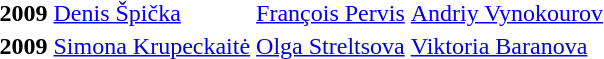<table>
<tr>
<th>2009</th>
<td> <a href='#'>Denis Špička</a></td>
<td> <a href='#'>François Pervis</a></td>
<td> <a href='#'>Andriy Vynokourov</a></td>
</tr>
<tr>
<th>2009</th>
<td> <a href='#'>Simona Krupeckaitė</a></td>
<td> <a href='#'>Olga Streltsova</a></td>
<td> <a href='#'>Viktoria Baranova</a></td>
</tr>
</table>
